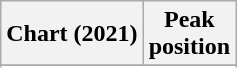<table class="wikitable sortable plainrowheaders" style="text-align:center">
<tr>
<th scope="col">Chart (2021)</th>
<th scope="col">Peak<br>position</th>
</tr>
<tr>
</tr>
<tr>
</tr>
</table>
